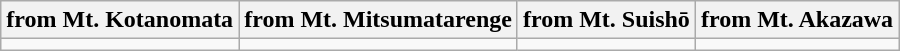<table class="wikitable">
<tr>
<th>from Mt. Kotanomata</th>
<th>from Mt. Mitsumatarenge</th>
<th>from Mt. Suishō</th>
<th>from Mt. Akazawa</th>
</tr>
<tr>
<td></td>
<td></td>
<td></td>
<td></td>
</tr>
</table>
